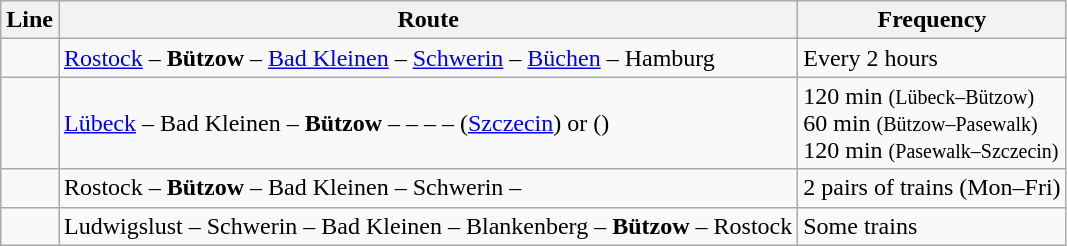<table class="wikitable">
<tr class="hintergrundfarbe5">
<th>Line</th>
<th>Route</th>
<th>Frequency</th>
</tr>
<tr>
<td align="center"></td>
<td><a href='#'>Rostock</a> – <strong>Bützow</strong> – <a href='#'>Bad Kleinen</a> – <a href='#'>Schwerin</a> – <a href='#'>Büchen</a> – Hamburg</td>
<td>Every 2 hours</td>
</tr>
<tr>
<td align="center"></td>
<td><a href='#'>Lübeck</a> – Bad Kleinen – <strong>Bützow</strong> –  –  –  – (<a href='#'>Szczecin</a>) or ()</td>
<td>120 min <small>(Lübeck–Bützow)</small><br>60 min <small>(Bützow–Pasewalk)</small><br>120 min <small>(Pasewalk–Szczecin)</small></td>
</tr>
<tr>
<td align="center"></td>
<td>Rostock – <strong>Bützow</strong> – Bad Kleinen – Schwerin – </td>
<td>2 pairs of trains (Mon–Fri)</td>
</tr>
<tr>
<td></td>
<td>Ludwigslust – Schwerin – Bad Kleinen – Blankenberg – <strong>Bützow</strong> – Rostock</td>
<td>Some trains</td>
</tr>
</table>
